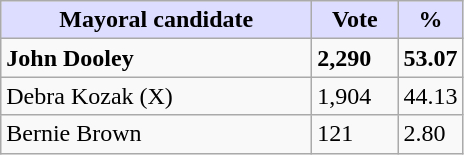<table class="wikitable">
<tr>
<th style="background:#ddf;" width="200px">Mayoral candidate</th>
<th style="background:#ddf;" width="50px">Vote</th>
<th style="background:#ddf;" width="30px">%</th>
</tr>
<tr>
<td><strong>John Dooley</strong></td>
<td><strong>2,290</strong></td>
<td><strong>53.07</strong></td>
</tr>
<tr>
<td>Debra Kozak (X)</td>
<td>1,904</td>
<td>44.13</td>
</tr>
<tr>
<td>Bernie Brown</td>
<td>121</td>
<td>2.80</td>
</tr>
</table>
